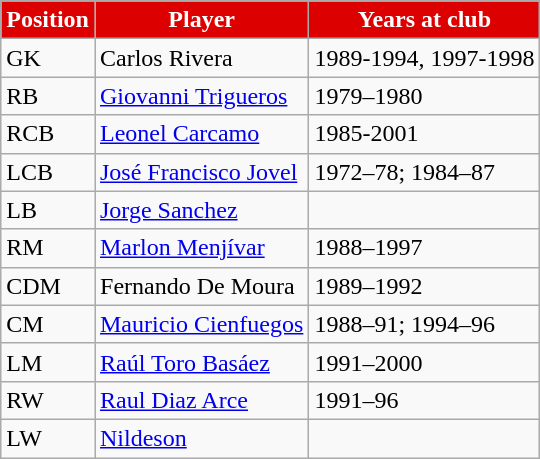<table class="wikitable sortable">
<tr>
<th style="background:#d00; color:#fff;" scope="col">Position</th>
<th style="background:#d00; color:#fff;" scope="col">Player</th>
<th style="background:#d00; color:#fff;" scope="col">Years at club</th>
</tr>
<tr>
<td>GK</td>
<td> Carlos Rivera</td>
<td>1989-1994, 1997-1998</td>
</tr>
<tr>
<td>RB</td>
<td> <a href='#'>Giovanni Trigueros</a></td>
<td>1979–1980</td>
</tr>
<tr>
<td>RCB</td>
<td> <a href='#'>Leonel Carcamo</a></td>
<td>1985-2001</td>
</tr>
<tr>
<td>LCB</td>
<td> <a href='#'>José Francisco Jovel</a></td>
<td>1972–78; 1984–87</td>
</tr>
<tr>
<td>LB</td>
<td> <a href='#'>Jorge Sanchez</a></td>
<td></td>
</tr>
<tr>
<td>RM</td>
<td> <a href='#'>Marlon Menjívar</a></td>
<td>1988–1997</td>
</tr>
<tr>
<td>CDM</td>
<td> Fernando De Moura</td>
<td>1989–1992</td>
</tr>
<tr>
<td>CM</td>
<td> <a href='#'>Mauricio Cienfuegos</a></td>
<td>1988–91; 1994–96</td>
</tr>
<tr>
<td>LM</td>
<td> <a href='#'>Raúl Toro Basáez</a></td>
<td>1991–2000</td>
</tr>
<tr>
<td>RW</td>
<td> <a href='#'>Raul Diaz Arce</a></td>
<td>1991–96</td>
</tr>
<tr>
<td>LW</td>
<td> <a href='#'>Nildeson</a></td>
<td></td>
</tr>
</table>
